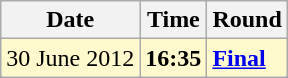<table class="wikitable">
<tr>
<th>Date</th>
<th>Time</th>
<th>Round</th>
</tr>
<tr style=background:lemonchiffon>
<td>30 June 2012</td>
<td><strong>16:35</strong></td>
<td><strong><a href='#'>Final</a></strong></td>
</tr>
</table>
